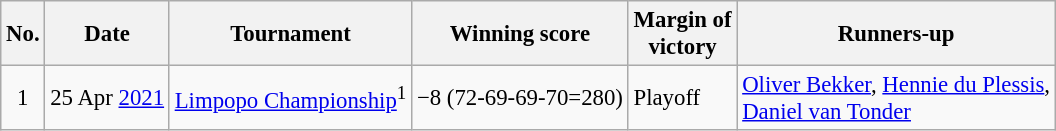<table class="wikitable" style="font-size:95%;">
<tr>
<th>No.</th>
<th>Date</th>
<th>Tournament</th>
<th>Winning score</th>
<th>Margin of<br>victory</th>
<th>Runners-up</th>
</tr>
<tr>
<td align=center>1</td>
<td align=right>25 Apr <a href='#'>2021</a></td>
<td><a href='#'>Limpopo Championship</a><sup>1</sup></td>
<td>−8 (72-69-69-70=280)</td>
<td>Playoff</td>
<td> <a href='#'>Oliver Bekker</a>,  <a href='#'>Hennie du Plessis</a>,<br> <a href='#'>Daniel van Tonder</a></td>
</tr>
</table>
